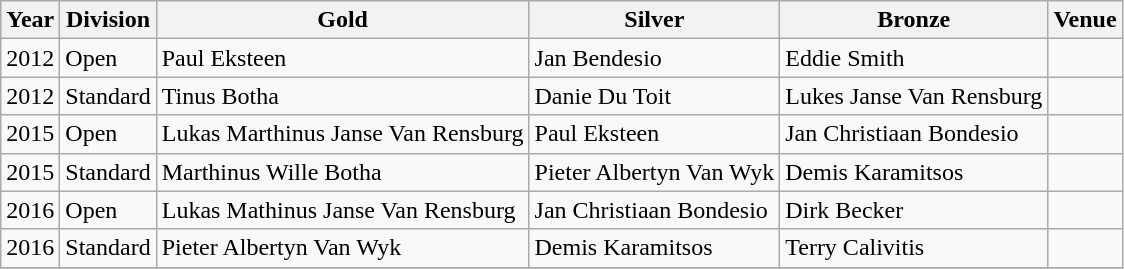<table class="wikitable sortable" style="text-align: left;">
<tr>
<th>Year</th>
<th>Division</th>
<th> Gold</th>
<th> Silver</th>
<th> Bronze</th>
<th>Venue</th>
</tr>
<tr>
<td>2012</td>
<td>Open</td>
<td> Paul Eksteen</td>
<td> Jan Bendesio</td>
<td> Eddie Smith</td>
<td></td>
</tr>
<tr>
<td>2012</td>
<td>Standard</td>
<td> Tinus Botha</td>
<td> Danie Du Toit</td>
<td> Lukes Janse Van Rensburg</td>
<td></td>
</tr>
<tr>
<td>2015</td>
<td>Open</td>
<td> Lukas Marthinus Janse Van Rensburg</td>
<td> Paul Eksteen</td>
<td> Jan Christiaan Bondesio</td>
<td></td>
</tr>
<tr>
<td>2015</td>
<td>Standard</td>
<td> Marthinus Wille Botha</td>
<td> Pieter Albertyn Van Wyk</td>
<td> Demis Karamitsos</td>
<td></td>
</tr>
<tr>
<td>2016</td>
<td>Open</td>
<td> Lukas Mathinus Janse Van Rensburg</td>
<td> Jan Christiaan Bondesio</td>
<td> Dirk Becker</td>
<td></td>
</tr>
<tr>
<td>2016</td>
<td>Standard</td>
<td> Pieter Albertyn Van Wyk</td>
<td> Demis Karamitsos</td>
<td> Terry Calivitis</td>
<td></td>
</tr>
<tr>
</tr>
</table>
